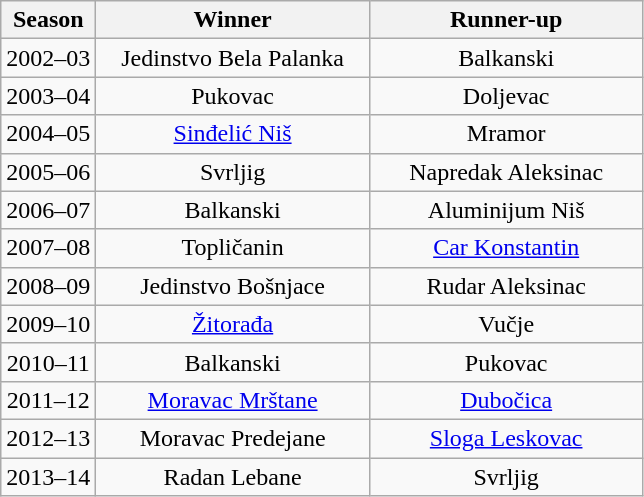<table class="wikitable sortable" style="text-align:center">
<tr>
<th>Season</th>
<th width=175>Winner</th>
<th width=175>Runner-up</th>
</tr>
<tr>
<td>2002–03</td>
<td>Jedinstvo Bela Palanka</td>
<td>Balkanski</td>
</tr>
<tr>
<td>2003–04</td>
<td>Pukovac</td>
<td>Doljevac</td>
</tr>
<tr>
<td>2004–05</td>
<td><a href='#'>Sinđelić Niš</a></td>
<td>Mramor</td>
</tr>
<tr>
<td>2005–06</td>
<td>Svrljig</td>
<td>Napredak Aleksinac</td>
</tr>
<tr>
<td>2006–07</td>
<td>Balkanski</td>
<td>Aluminijum Niš</td>
</tr>
<tr>
<td>2007–08</td>
<td>Topličanin</td>
<td><a href='#'>Car Konstantin</a></td>
</tr>
<tr>
<td>2008–09</td>
<td>Jedinstvo Bošnjace</td>
<td>Rudar Aleksinac</td>
</tr>
<tr>
<td>2009–10</td>
<td><a href='#'>Žitorađa</a></td>
<td>Vučje</td>
</tr>
<tr>
<td>2010–11</td>
<td>Balkanski</td>
<td>Pukovac</td>
</tr>
<tr>
<td>2011–12</td>
<td><a href='#'>Moravac Mrštane</a></td>
<td><a href='#'>Dubočica</a></td>
</tr>
<tr>
<td>2012–13</td>
<td>Moravac Predejane</td>
<td><a href='#'>Sloga Leskovac</a></td>
</tr>
<tr>
<td>2013–14</td>
<td>Radan Lebane</td>
<td>Svrljig</td>
</tr>
</table>
